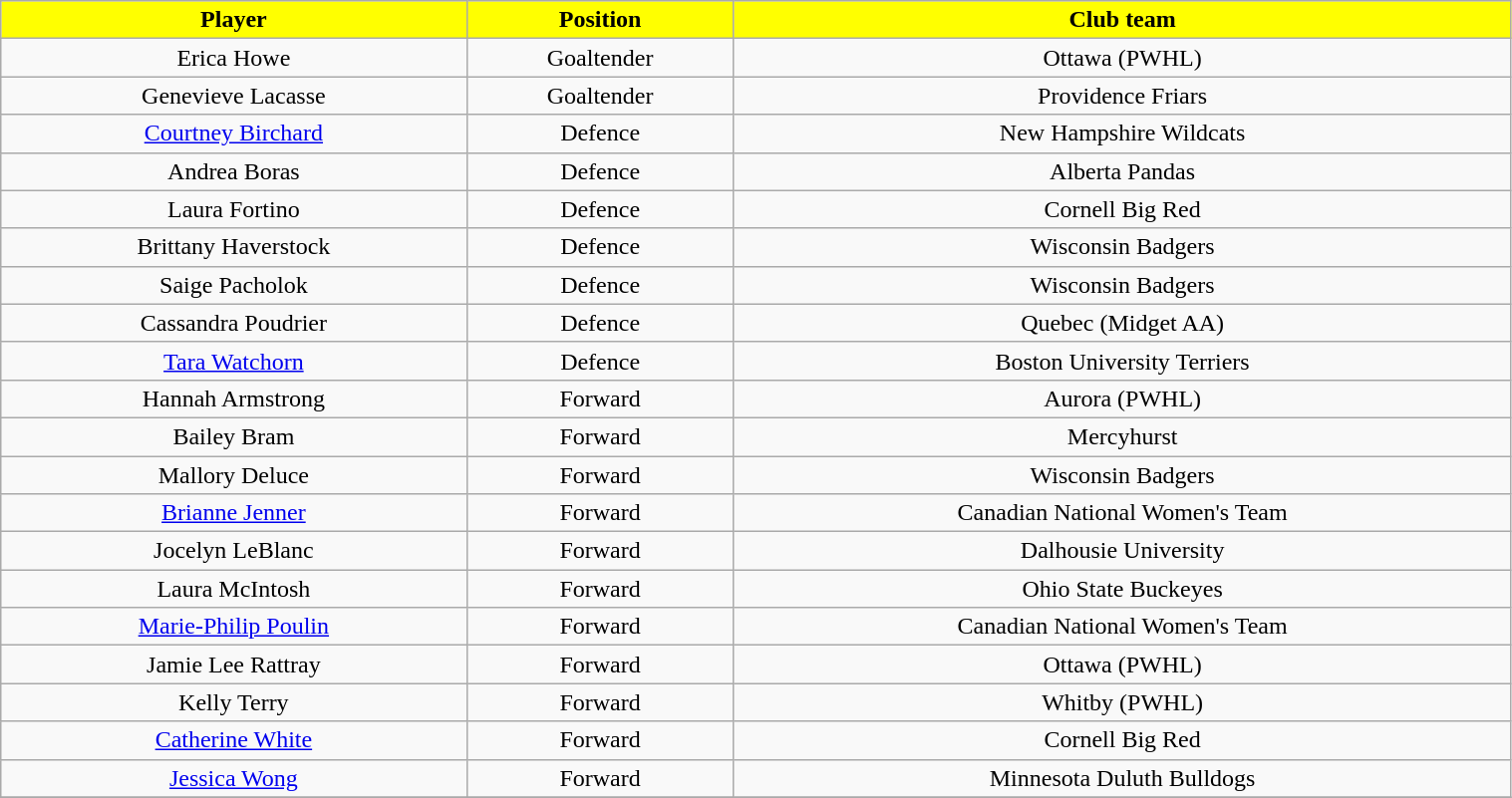<table class="wikitable" width="80%">
<tr align="center"  style="background:yellow;color:black;">
<td><strong>Player</strong></td>
<td><strong>Position</strong></td>
<td><strong>Club team</strong></td>
</tr>
<tr align="center" bgcolor="">
<td>Erica Howe</td>
<td>Goaltender</td>
<td>Ottawa (PWHL)</td>
</tr>
<tr align="center" bgcolor="">
<td>Genevieve Lacasse</td>
<td>Goaltender</td>
<td>Providence Friars</td>
</tr>
<tr align="center" bgcolor="">
<td><a href='#'>Courtney Birchard</a></td>
<td>Defence</td>
<td>New Hampshire Wildcats</td>
</tr>
<tr align="center" bgcolor="">
<td>Andrea Boras</td>
<td>Defence</td>
<td>Alberta Pandas</td>
</tr>
<tr align="center" bgcolor="">
<td>Laura Fortino</td>
<td>Defence</td>
<td>Cornell Big Red</td>
</tr>
<tr align="center" bgcolor="">
<td>Brittany Haverstock</td>
<td>Defence</td>
<td>Wisconsin Badgers</td>
</tr>
<tr align="center" bgcolor="">
<td>Saige Pacholok</td>
<td>Defence</td>
<td>Wisconsin Badgers</td>
</tr>
<tr align="center" bgcolor="">
<td>Cassandra Poudrier</td>
<td>Defence</td>
<td>Quebec (Midget AA)</td>
</tr>
<tr align="center" bgcolor="">
<td><a href='#'>Tara Watchorn</a></td>
<td>Defence</td>
<td>Boston University Terriers</td>
</tr>
<tr align="center" bgcolor="">
<td>Hannah Armstrong</td>
<td>Forward</td>
<td>Aurora (PWHL)</td>
</tr>
<tr align="center" bgcolor="">
<td>Bailey Bram</td>
<td>Forward</td>
<td>Mercyhurst</td>
</tr>
<tr align="center" bgcolor="">
<td>Mallory Deluce</td>
<td>Forward</td>
<td>Wisconsin Badgers</td>
</tr>
<tr align="center" bgcolor="">
<td><a href='#'>Brianne Jenner</a></td>
<td>Forward</td>
<td>Canadian National Women's Team</td>
</tr>
<tr align="center" bgcolor="">
<td>Jocelyn LeBlanc</td>
<td>Forward</td>
<td>Dalhousie University</td>
</tr>
<tr align="center" bgcolor="">
<td>Laura McIntosh</td>
<td>Forward</td>
<td>Ohio State Buckeyes</td>
</tr>
<tr align="center" bgcolor="">
<td><a href='#'>Marie-Philip Poulin</a></td>
<td>Forward</td>
<td>Canadian National Women's Team</td>
</tr>
<tr align="center" bgcolor="">
<td>Jamie Lee Rattray</td>
<td>Forward</td>
<td>Ottawa (PWHL)</td>
</tr>
<tr align="center" bgcolor="">
<td>Kelly Terry</td>
<td>Forward</td>
<td>Whitby (PWHL)</td>
</tr>
<tr align="center" bgcolor="">
<td><a href='#'>Catherine White</a></td>
<td>Forward</td>
<td>Cornell Big Red</td>
</tr>
<tr align="center" bgcolor="">
<td><a href='#'>Jessica Wong</a></td>
<td>Forward</td>
<td>Minnesota Duluth Bulldogs</td>
</tr>
<tr align="center" bgcolor="">
</tr>
</table>
